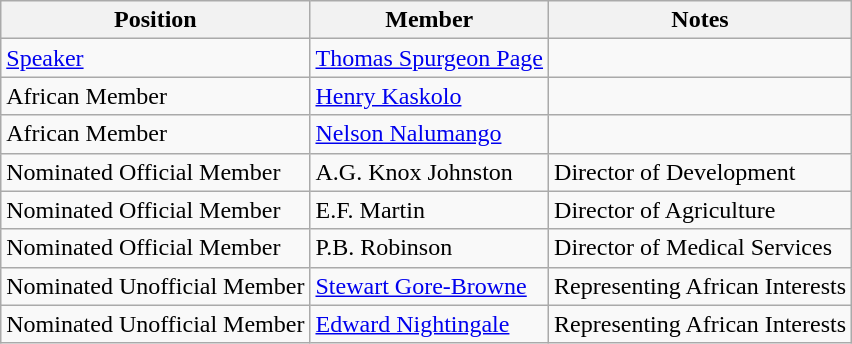<table class="wikitable sortable">
<tr>
<th>Position</th>
<th>Member</th>
<th>Notes</th>
</tr>
<tr>
<td><a href='#'>Speaker</a></td>
<td><a href='#'>Thomas Spurgeon Page</a></td>
<td></td>
</tr>
<tr>
<td>African Member</td>
<td><a href='#'>Henry Kaskolo</a></td>
<td></td>
</tr>
<tr>
<td>African Member</td>
<td><a href='#'>Nelson Nalumango</a></td>
<td></td>
</tr>
<tr>
<td>Nominated Official Member</td>
<td>A.G. Knox Johnston</td>
<td>Director of Development</td>
</tr>
<tr>
<td>Nominated Official Member</td>
<td>E.F. Martin</td>
<td>Director of Agriculture</td>
</tr>
<tr>
<td>Nominated Official Member</td>
<td>P.B. Robinson</td>
<td>Director of Medical Services</td>
</tr>
<tr>
<td>Nominated Unofficial Member</td>
<td><a href='#'>Stewart Gore-Browne</a></td>
<td>Representing African Interests</td>
</tr>
<tr>
<td>Nominated Unofficial Member</td>
<td><a href='#'>Edward Nightingale</a></td>
<td>Representing African Interests</td>
</tr>
</table>
